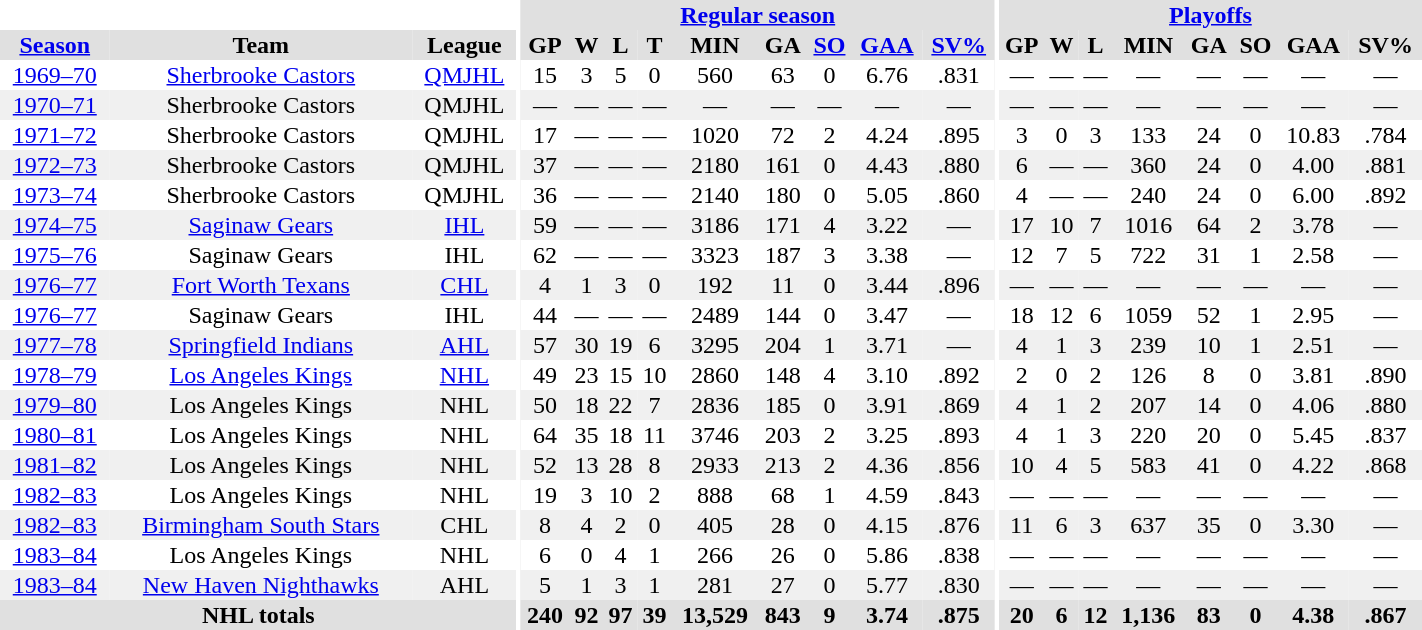<table border="0" cellpadding="1" cellspacing="0" style="text-align:center; width:75%">
<tr ALIGN="center" bgcolor="#e0e0e0">
<th align="center" colspan="3" bgcolor="#ffffff"></th>
<th align="center" rowspan="99" bgcolor="#ffffff"></th>
<th align="center" colspan="9" bgcolor="#e0e0e0"><a href='#'>Regular season</a></th>
<th align="center" rowspan="99" bgcolor="#ffffff"></th>
<th align="center" colspan="8" bgcolor="#e0e0e0"><a href='#'>Playoffs</a></th>
</tr>
<tr ALIGN="center" bgcolor="#e0e0e0">
<th><a href='#'>Season</a></th>
<th>Team</th>
<th>League</th>
<th>GP</th>
<th>W</th>
<th>L</th>
<th>T</th>
<th>MIN</th>
<th>GA</th>
<th><a href='#'>SO</a></th>
<th><a href='#'>GAA</a></th>
<th><a href='#'>SV%</a></th>
<th>GP</th>
<th>W</th>
<th>L</th>
<th>MIN</th>
<th>GA</th>
<th>SO</th>
<th>GAA</th>
<th>SV%</th>
</tr>
<tr>
<td><a href='#'>1969–70</a></td>
<td><a href='#'>Sherbrooke Castors</a></td>
<td><a href='#'>QMJHL</a></td>
<td>15</td>
<td>3</td>
<td>5</td>
<td>0</td>
<td>560</td>
<td>63</td>
<td>0</td>
<td>6.76</td>
<td>.831</td>
<td>—</td>
<td>—</td>
<td>—</td>
<td>—</td>
<td>—</td>
<td>—</td>
<td>—</td>
<td>—</td>
</tr>
<tr bgcolor="#f0f0f0">
<td><a href='#'>1970–71</a></td>
<td>Sherbrooke Castors</td>
<td>QMJHL</td>
<td>—</td>
<td>—</td>
<td>—</td>
<td>—</td>
<td>—</td>
<td>—</td>
<td>—</td>
<td>—</td>
<td>—</td>
<td>—</td>
<td>—</td>
<td>—</td>
<td>—</td>
<td>—</td>
<td>—</td>
<td>—</td>
<td>—</td>
</tr>
<tr>
<td><a href='#'>1971–72</a></td>
<td>Sherbrooke Castors</td>
<td>QMJHL</td>
<td>17</td>
<td>—</td>
<td>—</td>
<td>—</td>
<td>1020</td>
<td>72</td>
<td>2</td>
<td>4.24</td>
<td>.895</td>
<td>3</td>
<td>0</td>
<td>3</td>
<td>133</td>
<td>24</td>
<td>0</td>
<td>10.83</td>
<td>.784</td>
</tr>
<tr bgcolor="#f0f0f0">
<td><a href='#'>1972–73</a></td>
<td>Sherbrooke Castors</td>
<td>QMJHL</td>
<td>37</td>
<td>—</td>
<td>—</td>
<td>—</td>
<td>2180</td>
<td>161</td>
<td>0</td>
<td>4.43</td>
<td>.880</td>
<td>6</td>
<td>—</td>
<td>—</td>
<td>360</td>
<td>24</td>
<td>0</td>
<td>4.00</td>
<td>.881</td>
</tr>
<tr>
<td><a href='#'>1973–74</a></td>
<td>Sherbrooke Castors</td>
<td>QMJHL</td>
<td>36</td>
<td>—</td>
<td>—</td>
<td>—</td>
<td>2140</td>
<td>180</td>
<td>0</td>
<td>5.05</td>
<td>.860</td>
<td>4</td>
<td>—</td>
<td>—</td>
<td>240</td>
<td>24</td>
<td>0</td>
<td>6.00</td>
<td>.892</td>
</tr>
<tr bgcolor="#f0f0f0">
<td><a href='#'>1974–75</a></td>
<td><a href='#'>Saginaw Gears</a></td>
<td><a href='#'>IHL</a></td>
<td>59</td>
<td>—</td>
<td>—</td>
<td>—</td>
<td>3186</td>
<td>171</td>
<td>4</td>
<td>3.22</td>
<td>—</td>
<td>17</td>
<td>10</td>
<td>7</td>
<td>1016</td>
<td>64</td>
<td>2</td>
<td>3.78</td>
<td>—</td>
</tr>
<tr>
<td><a href='#'>1975–76</a></td>
<td>Saginaw Gears</td>
<td>IHL</td>
<td>62</td>
<td>—</td>
<td>—</td>
<td>—</td>
<td>3323</td>
<td>187</td>
<td>3</td>
<td>3.38</td>
<td>—</td>
<td>12</td>
<td>7</td>
<td>5</td>
<td>722</td>
<td>31</td>
<td>1</td>
<td>2.58</td>
<td>—</td>
</tr>
<tr bgcolor="#f0f0f0">
<td><a href='#'>1976–77</a></td>
<td><a href='#'>Fort Worth Texans</a></td>
<td><a href='#'>CHL</a></td>
<td>4</td>
<td>1</td>
<td>3</td>
<td>0</td>
<td>192</td>
<td>11</td>
<td>0</td>
<td>3.44</td>
<td>.896</td>
<td>—</td>
<td>—</td>
<td>—</td>
<td>—</td>
<td>—</td>
<td>—</td>
<td>—</td>
<td>—</td>
</tr>
<tr>
<td><a href='#'>1976–77</a></td>
<td>Saginaw Gears</td>
<td>IHL</td>
<td>44</td>
<td>—</td>
<td>—</td>
<td>—</td>
<td>2489</td>
<td>144</td>
<td>0</td>
<td>3.47</td>
<td>—</td>
<td>18</td>
<td>12</td>
<td>6</td>
<td>1059</td>
<td>52</td>
<td>1</td>
<td>2.95</td>
<td>—</td>
</tr>
<tr bgcolor="#f0f0f0">
<td><a href='#'>1977–78</a></td>
<td><a href='#'>Springfield Indians</a></td>
<td><a href='#'>AHL</a></td>
<td>57</td>
<td>30</td>
<td>19</td>
<td>6</td>
<td>3295</td>
<td>204</td>
<td>1</td>
<td>3.71</td>
<td>—</td>
<td>4</td>
<td>1</td>
<td>3</td>
<td>239</td>
<td>10</td>
<td>1</td>
<td>2.51</td>
<td>—</td>
</tr>
<tr>
<td><a href='#'>1978–79</a></td>
<td><a href='#'>Los Angeles Kings</a></td>
<td><a href='#'>NHL</a></td>
<td>49</td>
<td>23</td>
<td>15</td>
<td>10</td>
<td>2860</td>
<td>148</td>
<td>4</td>
<td>3.10</td>
<td>.892</td>
<td>2</td>
<td>0</td>
<td>2</td>
<td>126</td>
<td>8</td>
<td>0</td>
<td>3.81</td>
<td>.890</td>
</tr>
<tr bgcolor="#f0f0f0">
<td><a href='#'>1979–80</a></td>
<td>Los Angeles Kings</td>
<td>NHL</td>
<td>50</td>
<td>18</td>
<td>22</td>
<td>7</td>
<td>2836</td>
<td>185</td>
<td>0</td>
<td>3.91</td>
<td>.869</td>
<td>4</td>
<td>1</td>
<td>2</td>
<td>207</td>
<td>14</td>
<td>0</td>
<td>4.06</td>
<td>.880</td>
</tr>
<tr>
<td><a href='#'>1980–81</a></td>
<td>Los Angeles Kings</td>
<td>NHL</td>
<td>64</td>
<td>35</td>
<td>18</td>
<td>11</td>
<td>3746</td>
<td>203</td>
<td>2</td>
<td>3.25</td>
<td>.893</td>
<td>4</td>
<td>1</td>
<td>3</td>
<td>220</td>
<td>20</td>
<td>0</td>
<td>5.45</td>
<td>.837</td>
</tr>
<tr bgcolor="#f0f0f0">
<td><a href='#'>1981–82</a></td>
<td>Los Angeles Kings</td>
<td>NHL</td>
<td>52</td>
<td>13</td>
<td>28</td>
<td>8</td>
<td>2933</td>
<td>213</td>
<td>2</td>
<td>4.36</td>
<td>.856</td>
<td>10</td>
<td>4</td>
<td>5</td>
<td>583</td>
<td>41</td>
<td>0</td>
<td>4.22</td>
<td>.868</td>
</tr>
<tr>
<td><a href='#'>1982–83</a></td>
<td>Los Angeles Kings</td>
<td>NHL</td>
<td>19</td>
<td>3</td>
<td>10</td>
<td>2</td>
<td>888</td>
<td>68</td>
<td>1</td>
<td>4.59</td>
<td>.843</td>
<td>—</td>
<td>—</td>
<td>—</td>
<td>—</td>
<td>—</td>
<td>—</td>
<td>—</td>
<td>—</td>
</tr>
<tr bgcolor="#f0f0f0">
<td><a href='#'>1982–83</a></td>
<td><a href='#'>Birmingham South Stars</a></td>
<td>CHL</td>
<td>8</td>
<td>4</td>
<td>2</td>
<td>0</td>
<td>405</td>
<td>28</td>
<td>0</td>
<td>4.15</td>
<td>.876</td>
<td>11</td>
<td>6</td>
<td>3</td>
<td>637</td>
<td>35</td>
<td>0</td>
<td>3.30</td>
<td>—</td>
</tr>
<tr>
<td><a href='#'>1983–84</a></td>
<td>Los Angeles Kings</td>
<td>NHL</td>
<td>6</td>
<td>0</td>
<td>4</td>
<td>1</td>
<td>266</td>
<td>26</td>
<td>0</td>
<td>5.86</td>
<td>.838</td>
<td>—</td>
<td>—</td>
<td>—</td>
<td>—</td>
<td>—</td>
<td>—</td>
<td>—</td>
<td>—</td>
</tr>
<tr bgcolor="#f0f0f0">
<td><a href='#'>1983–84</a></td>
<td><a href='#'>New Haven Nighthawks</a></td>
<td>AHL</td>
<td>5</td>
<td>1</td>
<td>3</td>
<td>1</td>
<td>281</td>
<td>27</td>
<td>0</td>
<td>5.77</td>
<td>.830</td>
<td>—</td>
<td>—</td>
<td>—</td>
<td>—</td>
<td>—</td>
<td>—</td>
<td>—</td>
<td>—</td>
</tr>
<tr bgcolor="#e0e0e0">
<th colspan="3">NHL totals</th>
<th>240</th>
<th>92</th>
<th>97</th>
<th>39</th>
<th>13,529</th>
<th>843</th>
<th>9</th>
<th>3.74</th>
<th>.875</th>
<th>20</th>
<th>6</th>
<th>12</th>
<th>1,136</th>
<th>83</th>
<th>0</th>
<th>4.38</th>
<th>.867</th>
</tr>
</table>
